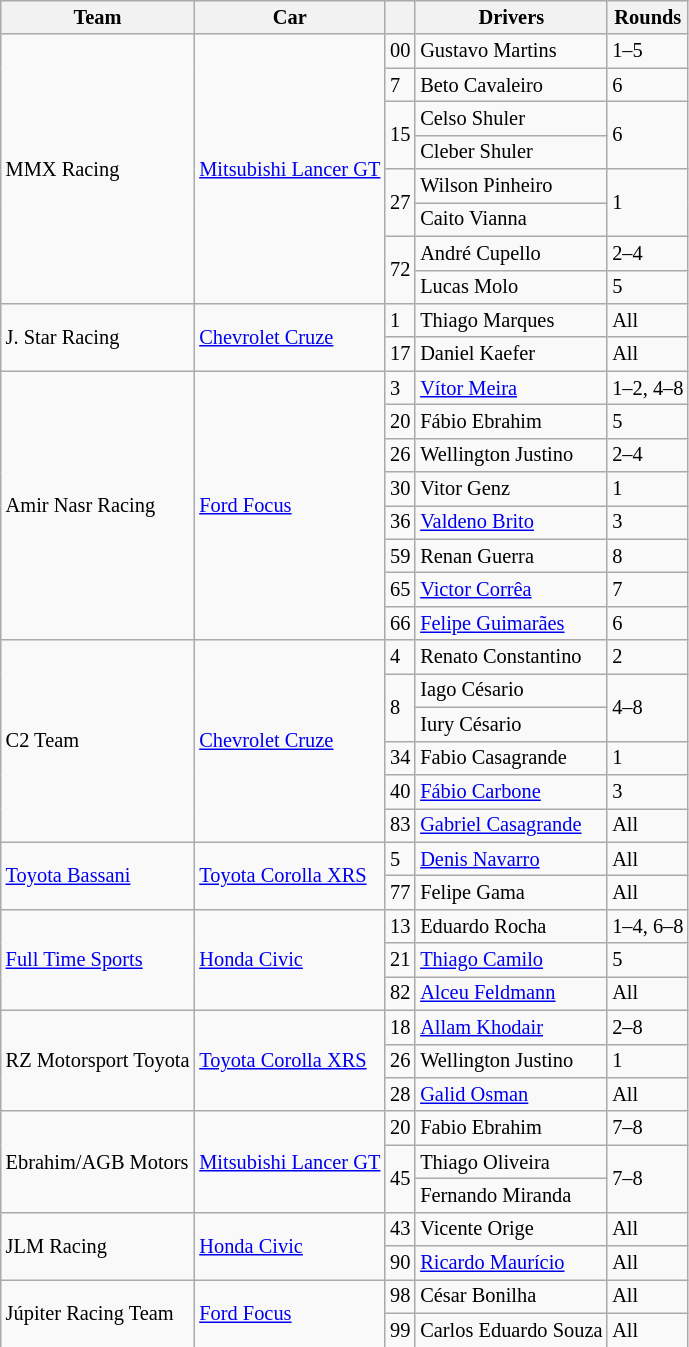<table class="wikitable" style="font-size: 85%">
<tr>
<th>Team</th>
<th>Car</th>
<th></th>
<th>Drivers</th>
<th>Rounds</th>
</tr>
<tr>
<td rowspan=8>MMX Racing</td>
<td rowspan=8><a href='#'>Mitsubishi Lancer GT</a></td>
<td>00</td>
<td>Gustavo Martins</td>
<td>1–5</td>
</tr>
<tr>
<td>7</td>
<td>Beto Cavaleiro</td>
<td>6</td>
</tr>
<tr>
<td rowspan=2>15</td>
<td>Celso Shuler</td>
<td rowspan=2>6</td>
</tr>
<tr>
<td>Cleber Shuler</td>
</tr>
<tr>
<td rowspan=2>27</td>
<td>Wilson Pinheiro</td>
<td rowspan=2>1</td>
</tr>
<tr>
<td>Caito Vianna</td>
</tr>
<tr>
<td rowspan=2>72</td>
<td>André Cupello</td>
<td>2–4</td>
</tr>
<tr>
<td>Lucas Molo</td>
<td>5</td>
</tr>
<tr>
<td rowspan=2>J. Star Racing</td>
<td rowspan=2><a href='#'>Chevrolet Cruze</a></td>
<td>1</td>
<td>Thiago Marques</td>
<td>All</td>
</tr>
<tr>
<td>17</td>
<td>Daniel Kaefer</td>
<td>All</td>
</tr>
<tr>
<td rowspan=8>Amir Nasr Racing</td>
<td rowspan=8><a href='#'>Ford Focus</a></td>
<td>3</td>
<td><a href='#'>Vítor Meira</a></td>
<td>1–2, 4–8</td>
</tr>
<tr>
<td>20</td>
<td>Fábio Ebrahim</td>
<td>5</td>
</tr>
<tr>
<td>26</td>
<td>Wellington Justino</td>
<td>2–4</td>
</tr>
<tr>
<td>30</td>
<td>Vitor Genz</td>
<td>1</td>
</tr>
<tr>
<td>36</td>
<td><a href='#'>Valdeno Brito</a></td>
<td>3</td>
</tr>
<tr>
<td>59</td>
<td>Renan Guerra</td>
<td>8</td>
</tr>
<tr>
<td>65</td>
<td><a href='#'>Victor Corrêa</a></td>
<td>7</td>
</tr>
<tr>
<td>66</td>
<td><a href='#'>Felipe Guimarães</a></td>
<td>6</td>
</tr>
<tr>
<td rowspan=6>C2 Team</td>
<td rowspan=6><a href='#'>Chevrolet Cruze</a></td>
<td>4</td>
<td>Renato Constantino</td>
<td>2</td>
</tr>
<tr>
<td rowspan=2>8</td>
<td>Iago Césario</td>
<td rowspan=2>4–8</td>
</tr>
<tr>
<td>Iury Césario</td>
</tr>
<tr>
<td>34</td>
<td>Fabio Casagrande</td>
<td>1</td>
</tr>
<tr>
<td>40</td>
<td><a href='#'>Fábio Carbone</a></td>
<td>3</td>
</tr>
<tr>
<td>83</td>
<td><a href='#'>Gabriel Casagrande</a></td>
<td>All</td>
</tr>
<tr>
<td rowspan=2><a href='#'>Toyota Bassani</a></td>
<td rowspan=2><a href='#'>Toyota Corolla XRS</a></td>
<td>5</td>
<td><a href='#'>Denis Navarro</a></td>
<td>All</td>
</tr>
<tr>
<td>77</td>
<td>Felipe Gama</td>
<td>All</td>
</tr>
<tr>
<td rowspan=3><a href='#'>Full Time Sports</a></td>
<td rowspan=3><a href='#'>Honda Civic</a></td>
<td>13</td>
<td>Eduardo Rocha</td>
<td>1–4, 6–8</td>
</tr>
<tr>
<td>21</td>
<td><a href='#'>Thiago Camilo</a></td>
<td>5</td>
</tr>
<tr>
<td>82</td>
<td><a href='#'>Alceu Feldmann</a></td>
<td>All</td>
</tr>
<tr>
<td rowspan=3>RZ Motorsport Toyota</td>
<td rowspan=3><a href='#'>Toyota Corolla XRS</a></td>
<td>18</td>
<td><a href='#'>Allam Khodair</a></td>
<td>2–8</td>
</tr>
<tr>
<td>26</td>
<td>Wellington Justino</td>
<td>1</td>
</tr>
<tr>
<td>28</td>
<td><a href='#'>Galid Osman</a></td>
<td>All</td>
</tr>
<tr>
<td rowspan=3>Ebrahim/AGB Motors</td>
<td rowspan=3><a href='#'>Mitsubishi Lancer GT</a></td>
<td>20</td>
<td>Fabio Ebrahim</td>
<td>7–8</td>
</tr>
<tr>
<td rowspan=2>45</td>
<td>Thiago Oliveira</td>
<td rowspan=2>7–8</td>
</tr>
<tr>
<td>Fernando Miranda</td>
</tr>
<tr>
<td rowspan=2>JLM Racing</td>
<td rowspan=2><a href='#'>Honda Civic</a></td>
<td>43</td>
<td>Vicente Orige</td>
<td>All</td>
</tr>
<tr>
<td>90</td>
<td><a href='#'>Ricardo Maurício</a></td>
<td>All</td>
</tr>
<tr>
<td rowspan=2>Júpiter Racing Team</td>
<td rowspan=2><a href='#'>Ford Focus</a></td>
<td>98</td>
<td>César Bonilha</td>
<td>All</td>
</tr>
<tr>
<td>99</td>
<td>Carlos Eduardo Souza</td>
<td>All</td>
</tr>
</table>
